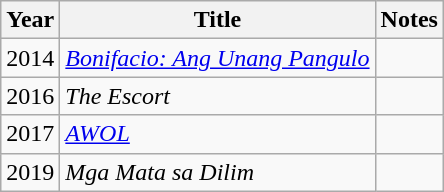<table class="wikitable sortable">
<tr>
<th>Year</th>
<th>Title</th>
<th>Notes</th>
</tr>
<tr>
<td>2014</td>
<td><em><a href='#'>Bonifacio: Ang Unang Pangulo</a></em></td>
<td></td>
</tr>
<tr>
<td>2016</td>
<td><em>The Escort</em></td>
<td></td>
</tr>
<tr>
<td>2017</td>
<td><em><a href='#'>AWOL</a></em></td>
<td></td>
</tr>
<tr>
<td>2019</td>
<td><em>Mga Mata sa Dilim</em></td>
<td></td>
</tr>
</table>
